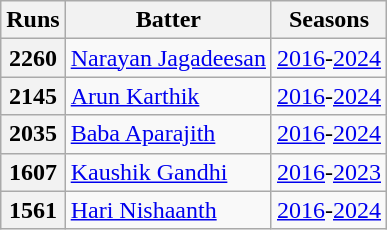<table class="wikitable sortable">
<tr>
<th>Runs</th>
<th>Batter</th>
<th>Seasons</th>
</tr>
<tr>
<th>2260</th>
<td><a href='#'>Narayan Jagadeesan</a></td>
<td><a href='#'>2016</a>-<a href='#'>2024</a></td>
</tr>
<tr>
<th>2145</th>
<td><a href='#'>Arun Karthik</a></td>
<td><a href='#'>2016</a>-<a href='#'>2024</a></td>
</tr>
<tr>
<th>2035</th>
<td><a href='#'>Baba Aparajith</a></td>
<td><a href='#'>2016</a>-<a href='#'>2024</a></td>
</tr>
<tr>
<th>1607</th>
<td><a href='#'>Kaushik Gandhi</a></td>
<td><a href='#'>2016</a>-<a href='#'>2023</a></td>
</tr>
<tr>
<th>1561</th>
<td><a href='#'>Hari Nishaanth</a></td>
<td><a href='#'>2016</a>-<a href='#'>2024</a></td>
</tr>
</table>
